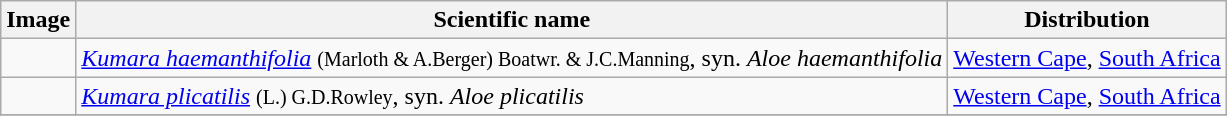<table class="wikitable">
<tr>
<th>Image</th>
<th>Scientific name</th>
<th>Distribution</th>
</tr>
<tr>
<td></td>
<td><em><a href='#'>Kumara haemanthifolia</a></em> <small>(Marloth & A.Berger) Boatwr. & J.C.Manning</small>, syn. <em>Aloe haemanthifolia</em></td>
<td><a href='#'>Western Cape</a>, <a href='#'>South Africa</a></td>
</tr>
<tr>
<td></td>
<td><em><a href='#'>Kumara plicatilis</a></em> <small>(L.) G.D.Rowley</small>, syn. <em>Aloe plicatilis</em></td>
<td><a href='#'>Western Cape</a>, <a href='#'>South Africa</a></td>
</tr>
<tr>
</tr>
</table>
